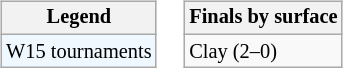<table>
<tr valign=top>
<td><br><table class="wikitable" style="font-size:85%">
<tr>
<th>Legend</th>
</tr>
<tr style="background:#f0f8ff;">
<td>W15 tournaments</td>
</tr>
</table>
</td>
<td><br><table class="wikitable" style="font-size:85%">
<tr>
<th>Finals by surface</th>
</tr>
<tr>
<td>Clay (2–0)</td>
</tr>
</table>
</td>
</tr>
</table>
